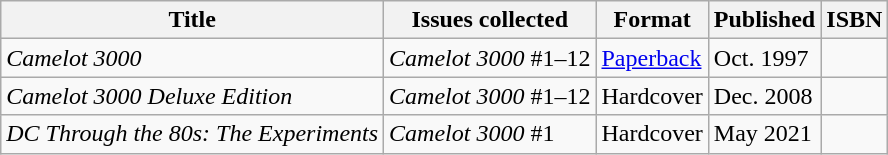<table class="wikitable">
<tr>
<th>Title</th>
<th>Issues collected</th>
<th>Format</th>
<th>Published</th>
<th>ISBN</th>
</tr>
<tr>
<td><em>Camelot 3000</em></td>
<td><em>Camelot 3000</em> #1–12</td>
<td><a href='#'>Paperback</a></td>
<td>Oct. 1997</td>
<td></td>
</tr>
<tr>
<td><em>Camelot 3000 Deluxe Edition</em></td>
<td><em>Camelot 3000</em> #1–12</td>
<td>Hardcover</td>
<td>Dec. 2008</td>
<td></td>
</tr>
<tr>
<td><em>DC Through the 80s: The Experiments</em></td>
<td><em>Camelot 3000</em> #1</td>
<td>Hardcover</td>
<td>May 2021</td>
<td></td>
</tr>
</table>
